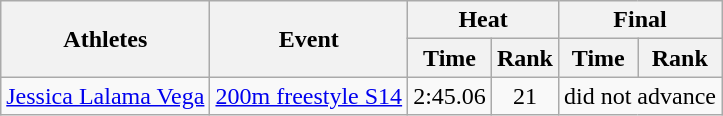<table class=wikitable>
<tr>
<th rowspan="2">Athletes</th>
<th rowspan="2">Event</th>
<th colspan="2">Heat</th>
<th colspan="2">Final</th>
</tr>
<tr>
<th>Time</th>
<th>Rank</th>
<th>Time</th>
<th>Rank</th>
</tr>
<tr align=center>
<td align=left><a href='#'>Jessica Lalama Vega</a></td>
<td align=left><a href='#'>200m freestyle S14</a></td>
<td>2:45.06</td>
<td>21</td>
<td colspan=2>did not advance</td>
</tr>
</table>
